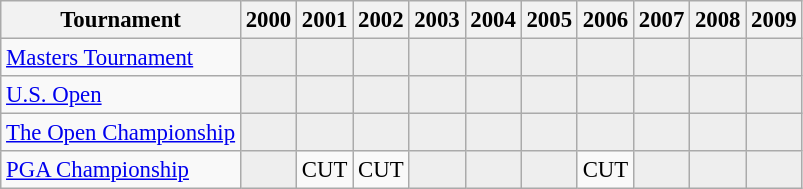<table class="wikitable" style="font-size:95%;text-align:center;">
<tr>
<th>Tournament</th>
<th>2000</th>
<th>2001</th>
<th>2002</th>
<th>2003</th>
<th>2004</th>
<th>2005</th>
<th>2006</th>
<th>2007</th>
<th>2008</th>
<th>2009</th>
</tr>
<tr>
<td align=left><a href='#'>Masters Tournament</a></td>
<td style="background:#eeeeee;"></td>
<td style="background:#eeeeee;"></td>
<td style="background:#eeeeee;"></td>
<td style="background:#eeeeee;"></td>
<td style="background:#eeeeee;"></td>
<td style="background:#eeeeee;"></td>
<td style="background:#eeeeee;"></td>
<td style="background:#eeeeee;"></td>
<td style="background:#eeeeee;"></td>
<td style="background:#eeeeee;"></td>
</tr>
<tr>
<td align=left><a href='#'>U.S. Open</a></td>
<td style="background:#eeeeee;"></td>
<td style="background:#eeeeee;"></td>
<td style="background:#eeeeee;"></td>
<td style="background:#eeeeee;"></td>
<td style="background:#eeeeee;"></td>
<td style="background:#eeeeee;"></td>
<td style="background:#eeeeee;"></td>
<td style="background:#eeeeee;"></td>
<td style="background:#eeeeee;"></td>
<td style="background:#eeeeee;"></td>
</tr>
<tr>
<td align=left><a href='#'>The Open Championship</a></td>
<td style="background:#eeeeee;"></td>
<td style="background:#eeeeee;"></td>
<td style="background:#eeeeee;"></td>
<td style="background:#eeeeee;"></td>
<td style="background:#eeeeee;"></td>
<td style="background:#eeeeee;"></td>
<td style="background:#eeeeee;"></td>
<td style="background:#eeeeee;"></td>
<td style="background:#eeeeee;"></td>
<td style="background:#eeeeee;"></td>
</tr>
<tr>
<td align=left><a href='#'>PGA Championship</a></td>
<td style="background:#eeeeee;"></td>
<td>CUT</td>
<td>CUT</td>
<td style="background:#eeeeee;"></td>
<td style="background:#eeeeee;"></td>
<td style="background:#eeeeee;"></td>
<td>CUT</td>
<td style="background:#eeeeee;"></td>
<td style="background:#eeeeee;"></td>
<td style="background:#eeeeee;"></td>
</tr>
</table>
